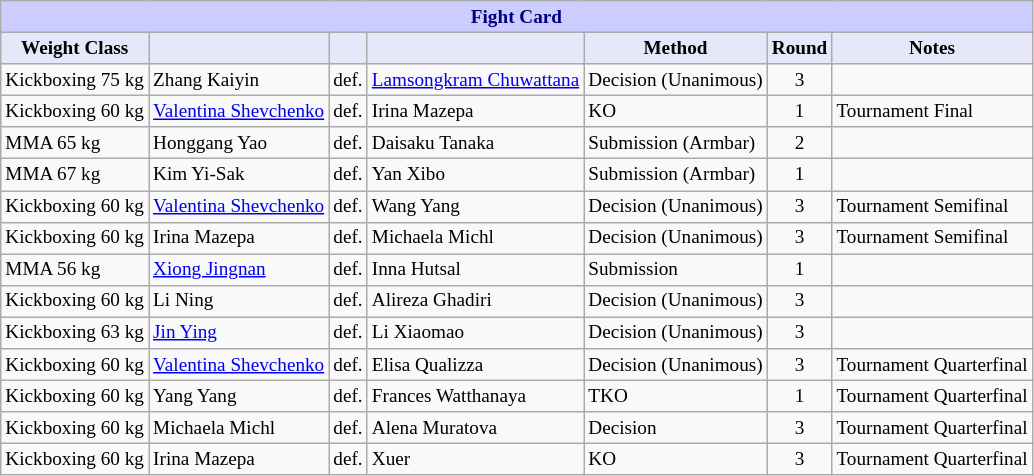<table class="wikitable" style="font-size: 80%;">
<tr>
<th colspan="8" style="background-color: #ccf; color: #000080; text-align: center;"><strong>Fight Card</strong></th>
</tr>
<tr>
<th colspan="1" style="background-color: #E6E8FA; color: #000000; text-align: center;">Weight Class</th>
<th colspan="1" style="background-color: #E6E8FA; color: #000000; text-align: center;"></th>
<th colspan="1" style="background-color: #E6E8FA; color: #000000; text-align: center;"></th>
<th colspan="1" style="background-color: #E6E8FA; color: #000000; text-align: center;"></th>
<th colspan="1" style="background-color: #E6E8FA; color: #000000; text-align: center;">Method</th>
<th colspan="1" style="background-color: #E6E8FA; color: #000000; text-align: center;">Round</th>
<th colspan="1" style="background-color: #E6E8FA; color: #000000; text-align: center;">Notes</th>
</tr>
<tr>
<td>Kickboxing 75 kg</td>
<td> Zhang Kaiyin</td>
<td align=center>def.</td>
<td> <a href='#'>Lamsongkram Chuwattana</a></td>
<td>Decision (Unanimous)</td>
<td align=center>3</td>
<td></td>
</tr>
<tr>
<td>Kickboxing 60 kg</td>
<td> <a href='#'>Valentina Shevchenko</a></td>
<td align=center>def.</td>
<td> Irina Mazepa</td>
<td>KO</td>
<td align=center>1</td>
<td>Tournament Final</td>
</tr>
<tr>
<td>MMA 65 kg</td>
<td> Honggang Yao</td>
<td align=center>def.</td>
<td> Daisaku Tanaka</td>
<td>Submission (Armbar)</td>
<td align=center>2</td>
<td></td>
</tr>
<tr>
<td>MMA 67 kg</td>
<td> Kim Yi-Sak</td>
<td align=center>def.</td>
<td> Yan Xibo</td>
<td>Submission (Armbar)</td>
<td align=center>1</td>
<td></td>
</tr>
<tr>
<td>Kickboxing 60 kg</td>
<td> <a href='#'>Valentina Shevchenko</a></td>
<td align=center>def.</td>
<td> Wang Yang</td>
<td>Decision (Unanimous)</td>
<td align=center>3</td>
<td>Tournament Semifinal</td>
</tr>
<tr>
<td>Kickboxing 60 kg</td>
<td> Irina Mazepa</td>
<td align=center>def.</td>
<td> Michaela Michl</td>
<td>Decision (Unanimous)</td>
<td align=center>3</td>
<td>Tournament Semifinal</td>
</tr>
<tr>
<td>MMA 56 kg</td>
<td> <a href='#'>Xiong Jingnan</a></td>
<td align=center>def.</td>
<td> Inna Hutsal</td>
<td>Submission</td>
<td align=center>1</td>
<td></td>
</tr>
<tr>
<td>Kickboxing 60 kg</td>
<td> Li Ning</td>
<td align=center>def.</td>
<td> Alireza Ghadiri</td>
<td>Decision (Unanimous)</td>
<td align=center>3</td>
<td></td>
</tr>
<tr>
<td>Kickboxing 63 kg</td>
<td> <a href='#'>Jin Ying</a></td>
<td align=center>def.</td>
<td> Li Xiaomao</td>
<td>Decision (Unanimous)</td>
<td align=center>3</td>
<td></td>
</tr>
<tr>
<td>Kickboxing 60 kg</td>
<td> <a href='#'>Valentina Shevchenko</a></td>
<td align=center>def.</td>
<td> Elisa Qualizza</td>
<td>Decision (Unanimous)</td>
<td align=center>3</td>
<td>Tournament Quarterfinal</td>
</tr>
<tr>
<td>Kickboxing 60 kg</td>
<td> Yang Yang</td>
<td align=center>def.</td>
<td> Frances Watthanaya</td>
<td>TKO</td>
<td align=center>1</td>
<td>Tournament Quarterfinal</td>
</tr>
<tr>
<td>Kickboxing 60 kg</td>
<td> Michaela Michl</td>
<td align=center>def.</td>
<td> Alena Muratova</td>
<td>Decision</td>
<td align=center>3</td>
<td>Tournament Quarterfinal</td>
</tr>
<tr>
<td>Kickboxing 60 kg</td>
<td> Irina Mazepa</td>
<td align=center>def.</td>
<td> Xuer</td>
<td>KO</td>
<td align=center>3</td>
<td>Tournament Quarterfinal</td>
</tr>
</table>
